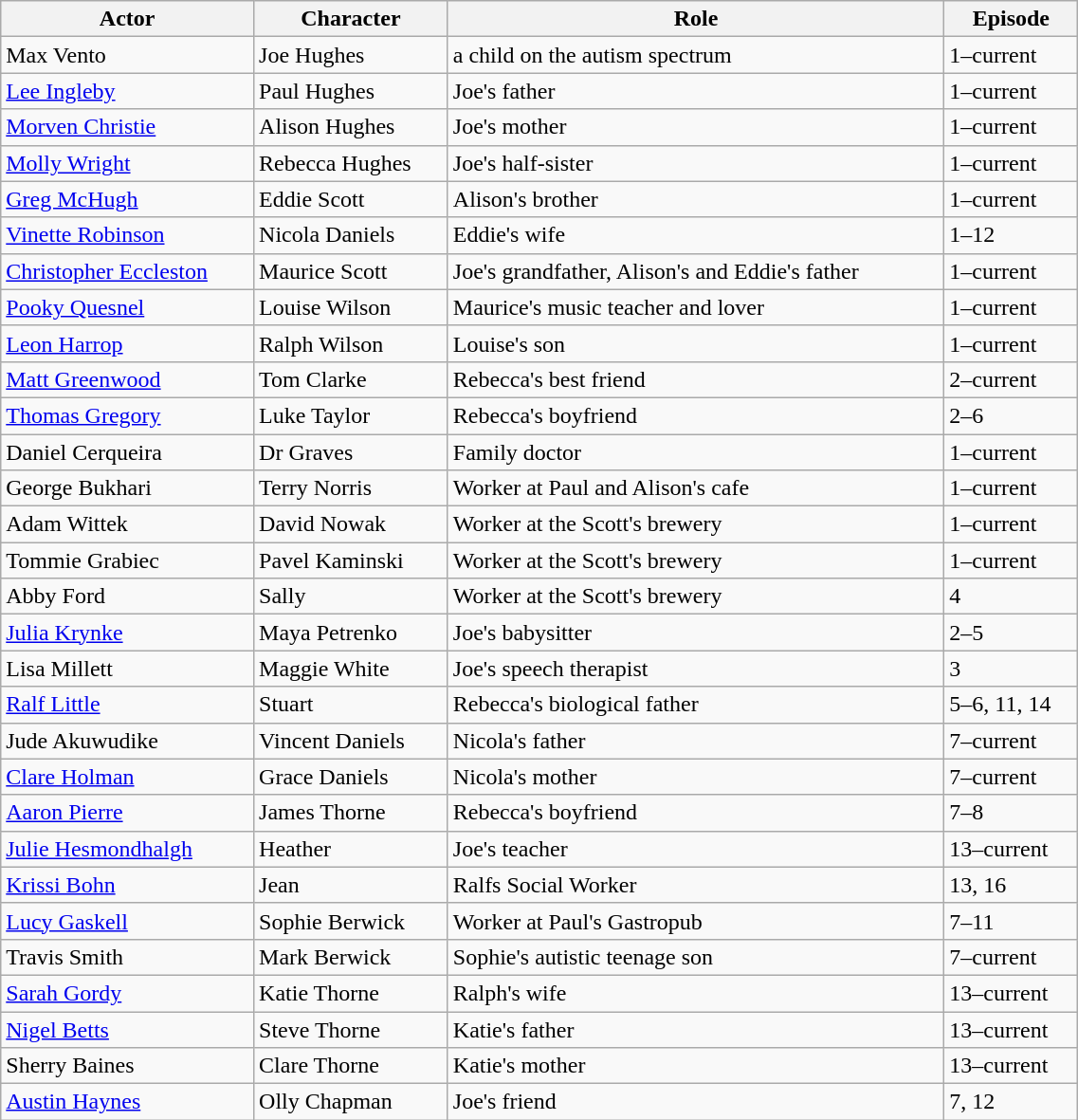<table class="wikitable" style="width:60%;">
<tr>
<th>Actor</th>
<th>Character</th>
<th>Role</th>
<th>Episode</th>
</tr>
<tr>
<td>Max Vento</td>
<td>Joe Hughes</td>
<td>a child on the autism spectrum</td>
<td>1–current</td>
</tr>
<tr>
<td><a href='#'>Lee Ingleby</a></td>
<td>Paul Hughes</td>
<td>Joe's father</td>
<td>1–current</td>
</tr>
<tr>
<td><a href='#'>Morven Christie</a></td>
<td>Alison Hughes</td>
<td>Joe's mother</td>
<td>1–current</td>
</tr>
<tr>
<td><a href='#'>Molly Wright</a></td>
<td>Rebecca Hughes</td>
<td>Joe's half-sister</td>
<td>1–current</td>
</tr>
<tr>
<td><a href='#'>Greg McHugh</a></td>
<td>Eddie Scott</td>
<td>Alison's brother</td>
<td>1–current</td>
</tr>
<tr>
<td><a href='#'>Vinette Robinson</a></td>
<td>Nicola Daniels</td>
<td>Eddie's wife</td>
<td>1–12</td>
</tr>
<tr>
<td><a href='#'>Christopher Eccleston</a></td>
<td>Maurice Scott</td>
<td>Joe's grandfather, Alison's and Eddie's father</td>
<td>1–current</td>
</tr>
<tr>
<td><a href='#'>Pooky Quesnel</a></td>
<td>Louise Wilson</td>
<td>Maurice's music teacher and lover</td>
<td>1–current</td>
</tr>
<tr>
<td><a href='#'>Leon Harrop</a></td>
<td>Ralph Wilson</td>
<td>Louise's son</td>
<td>1–current</td>
</tr>
<tr>
<td><a href='#'>Matt Greenwood</a></td>
<td>Tom Clarke</td>
<td>Rebecca's best friend</td>
<td>2–current</td>
</tr>
<tr>
<td><a href='#'>Thomas Gregory</a></td>
<td>Luke Taylor</td>
<td>Rebecca's boyfriend</td>
<td>2–6</td>
</tr>
<tr>
<td>Daniel Cerqueira</td>
<td>Dr Graves</td>
<td>Family doctor</td>
<td>1–current</td>
</tr>
<tr>
<td>George Bukhari</td>
<td>Terry Norris</td>
<td>Worker at Paul and Alison's cafe</td>
<td>1–current</td>
</tr>
<tr>
<td>Adam Wittek</td>
<td>David Nowak</td>
<td>Worker at the Scott's brewery</td>
<td>1–current</td>
</tr>
<tr>
<td>Tommie Grabiec</td>
<td>Pavel Kaminski</td>
<td>Worker at the Scott's brewery</td>
<td>1–current</td>
</tr>
<tr>
<td>Abby Ford</td>
<td>Sally</td>
<td>Worker at the Scott's brewery</td>
<td>4</td>
</tr>
<tr>
<td><a href='#'>Julia Krynke</a></td>
<td>Maya Petrenko</td>
<td>Joe's babysitter</td>
<td>2–5</td>
</tr>
<tr>
<td>Lisa Millett</td>
<td>Maggie White</td>
<td>Joe's speech therapist</td>
<td>3</td>
</tr>
<tr>
<td><a href='#'>Ralf Little</a></td>
<td>Stuart</td>
<td>Rebecca's biological father</td>
<td>5–6, 11, 14</td>
</tr>
<tr>
<td>Jude Akuwudike</td>
<td>Vincent Daniels</td>
<td>Nicola's father</td>
<td>7–current</td>
</tr>
<tr>
<td><a href='#'>Clare Holman</a></td>
<td>Grace Daniels</td>
<td>Nicola's mother</td>
<td>7–current</td>
</tr>
<tr>
<td><a href='#'>Aaron Pierre</a></td>
<td>James Thorne</td>
<td>Rebecca's boyfriend</td>
<td>7–8</td>
</tr>
<tr>
<td><a href='#'>Julie Hesmondhalgh</a></td>
<td>Heather</td>
<td>Joe's teacher</td>
<td>13–current</td>
</tr>
<tr>
<td><a href='#'>Krissi Bohn</a></td>
<td>Jean</td>
<td>Ralfs Social Worker</td>
<td>13, 16</td>
</tr>
<tr>
<td><a href='#'>Lucy Gaskell</a></td>
<td>Sophie Berwick</td>
<td>Worker at Paul's Gastropub</td>
<td>7–11</td>
</tr>
<tr>
<td>Travis Smith</td>
<td>Mark Berwick</td>
<td>Sophie's autistic teenage son</td>
<td>7–current</td>
</tr>
<tr>
<td><a href='#'>Sarah Gordy</a></td>
<td>Katie Thorne</td>
<td>Ralph's wife</td>
<td>13–current</td>
</tr>
<tr>
<td><a href='#'>Nigel Betts</a></td>
<td>Steve Thorne</td>
<td>Katie's father</td>
<td>13–current</td>
</tr>
<tr>
<td>Sherry Baines</td>
<td>Clare Thorne</td>
<td>Katie's mother</td>
<td>13–current</td>
</tr>
<tr>
<td><a href='#'>Austin Haynes</a></td>
<td>Olly Chapman</td>
<td>Joe's friend</td>
<td>7, 12</td>
</tr>
</table>
